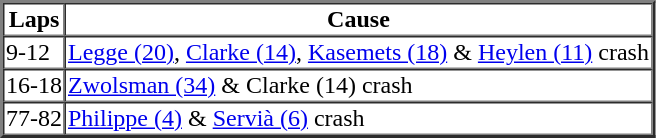<table border=2 cellspacing=0>
<tr>
<th>Laps</th>
<th>Cause</th>
</tr>
<tr>
<td>9-12</td>
<td><a href='#'>Legge (20)</a>, <a href='#'>Clarke (14)</a>, <a href='#'>Kasemets (18)</a> & <a href='#'>Heylen (11)</a> crash</td>
</tr>
<tr>
<td>16-18</td>
<td><a href='#'>Zwolsman (34)</a> & Clarke (14) crash</td>
</tr>
<tr>
<td>77-82</td>
<td><a href='#'>Philippe (4)</a> & <a href='#'>Servià (6)</a> crash</td>
</tr>
</table>
